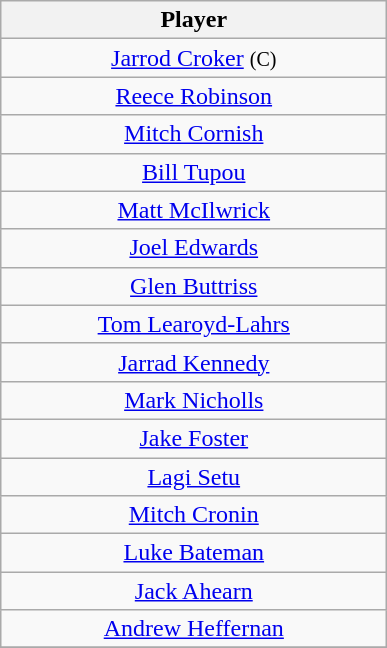<table class="wikitable" style="text-align: center;">
<tr>
<th style="width:250px;">Player</th>
</tr>
<tr>
<td><a href='#'>Jarrod Croker</a> <small>(C)</small></td>
</tr>
<tr>
<td><a href='#'>Reece Robinson</a></td>
</tr>
<tr>
<td><a href='#'>Mitch Cornish</a></td>
</tr>
<tr>
<td><a href='#'>Bill Tupou</a></td>
</tr>
<tr>
<td><a href='#'>Matt McIlwrick</a></td>
</tr>
<tr>
<td><a href='#'>Joel Edwards</a></td>
</tr>
<tr>
<td><a href='#'>Glen Buttriss</a></td>
</tr>
<tr>
<td><a href='#'>Tom Learoyd-Lahrs</a></td>
</tr>
<tr>
<td><a href='#'>Jarrad Kennedy</a></td>
</tr>
<tr>
<td><a href='#'>Mark Nicholls</a></td>
</tr>
<tr>
<td><a href='#'>Jake Foster</a></td>
</tr>
<tr>
<td><a href='#'>Lagi Setu</a></td>
</tr>
<tr>
<td><a href='#'>Mitch Cronin</a></td>
</tr>
<tr>
<td><a href='#'>Luke Bateman</a></td>
</tr>
<tr>
<td><a href='#'>Jack Ahearn</a></td>
</tr>
<tr>
<td><a href='#'>Andrew Heffernan</a></td>
</tr>
<tr>
</tr>
</table>
